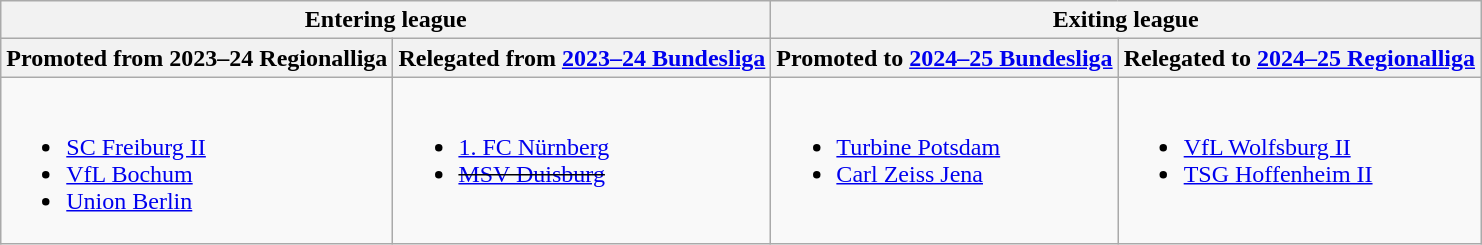<table class="wikitable">
<tr>
<th colspan="2">Entering league</th>
<th colspan="3">Exiting league</th>
</tr>
<tr>
<th>Promoted from 2023–24 Regionalliga</th>
<th>Relegated from <a href='#'>2023–24 Bundesliga</a></th>
<th>Promoted to <a href='#'>2024–25 Bundesliga</a></th>
<th colspan=2>Relegated to <a href='#'>2024–25 Regionalliga</a></th>
</tr>
<tr style="vertical-align:top;">
<td><br><ul><li><a href='#'>SC Freiburg II</a></li><li><a href='#'>VfL Bochum</a></li><li><a href='#'>Union Berlin</a></li></ul></td>
<td><br><ul><li><a href='#'>1. FC Nürnberg</a></li><li><s><a href='#'>MSV Duisburg</a></s></li></ul></td>
<td><br><ul><li><a href='#'>Turbine Potsdam</a></li><li><a href='#'>Carl Zeiss Jena</a></li></ul></td>
<td><br><ul><li><a href='#'>VfL Wolfsburg II</a></li><li><a href='#'>TSG Hoffenheim II</a></li></ul></td>
</tr>
</table>
